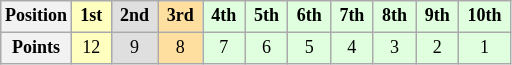<table class="wikitable" style="font-size: 75%; text-align:center">
<tr>
<th>Position</th>
<th style="background-color:#ffffbf"> 1st </th>
<th style="background-color:#dfdfdf"> 2nd </th>
<th style="background-color:#ffdf9f"> 3rd </th>
<th style="background-color:#dfffdf"> 4th </th>
<th style="background-color:#dfffdf"> 5th </th>
<th style="background-color:#dfffdf"> 6th </th>
<th style="background-color:#dfffdf"> 7th </th>
<th style="background-color:#dfffdf"> 8th </th>
<th style="background-color:#dfffdf"> 9th </th>
<th style="background-color:#dfffdf"> 10th </th>
</tr>
<tr>
<th>Points</th>
<td style="background-color:#ffffbf">12</td>
<td style="background-color:#dfdfdf">9</td>
<td style="background-color:#ffdf9f">8</td>
<td style="background-color:#dfffdf">7</td>
<td style="background-color:#dfffdf">6</td>
<td style="background-color:#dfffdf">5</td>
<td style="background-color:#dfffdf">4</td>
<td style="background-color:#dfffdf">3</td>
<td style="background-color:#dfffdf">2</td>
<td style="background-color:#dfffdf">1</td>
</tr>
</table>
